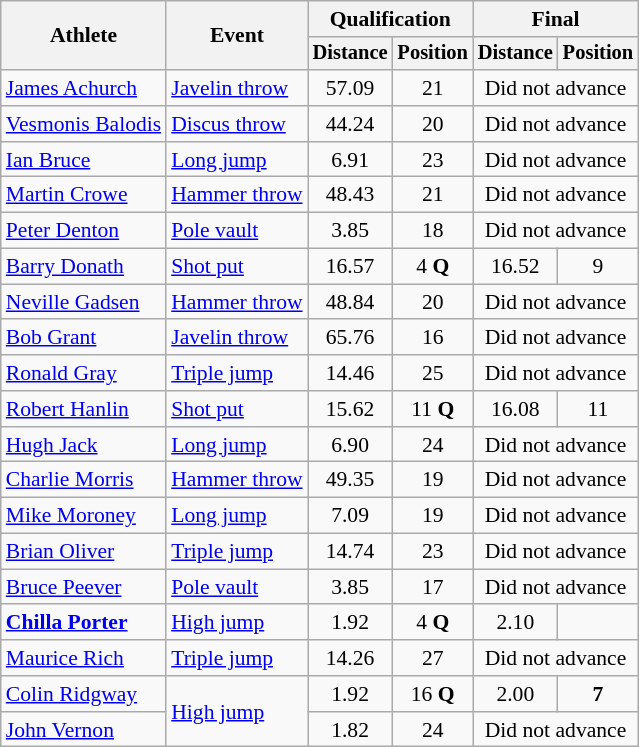<table class=wikitable style="font-size:90%">
<tr>
<th rowspan="2">Athlete</th>
<th rowspan="2">Event</th>
<th colspan="2">Qualification</th>
<th colspan="2">Final</th>
</tr>
<tr style="font-size:95%">
<th>Distance</th>
<th>Position</th>
<th>Distance</th>
<th>Position</th>
</tr>
<tr align=center>
<td align=left><a href='#'>James Achurch</a></td>
<td align=left><a href='#'>Javelin throw</a></td>
<td>57.09</td>
<td>21</td>
<td colspan=2>Did not advance</td>
</tr>
<tr align=center>
<td align=left><a href='#'>Vesmonis Balodis</a></td>
<td align=left><a href='#'>Discus throw</a></td>
<td>44.24</td>
<td>20</td>
<td colspan=2>Did not advance</td>
</tr>
<tr align=center>
<td align=left><a href='#'>Ian Bruce</a></td>
<td align=left><a href='#'>Long jump</a></td>
<td>6.91</td>
<td>23</td>
<td colspan=2>Did not advance</td>
</tr>
<tr align=center>
<td align=left><a href='#'>Martin Crowe</a></td>
<td align=left><a href='#'>Hammer throw</a></td>
<td>48.43</td>
<td>21</td>
<td colspan=2>Did not advance</td>
</tr>
<tr align=center>
<td align=left><a href='#'>Peter Denton</a></td>
<td align=left><a href='#'>Pole vault</a></td>
<td>3.85</td>
<td>18</td>
<td colspan=2>Did not advance</td>
</tr>
<tr align=center>
<td align=left><a href='#'>Barry Donath</a></td>
<td align=left><a href='#'>Shot put</a></td>
<td>16.57</td>
<td>4 <strong>Q</strong></td>
<td>16.52</td>
<td>9</td>
</tr>
<tr align=center>
<td align=left><a href='#'>Neville Gadsen</a></td>
<td align=left><a href='#'>Hammer throw</a></td>
<td>48.84</td>
<td>20</td>
<td colspan=2>Did not advance</td>
</tr>
<tr align=center>
<td align=left><a href='#'>Bob Grant</a></td>
<td align=left><a href='#'>Javelin throw</a></td>
<td>65.76</td>
<td>16</td>
<td colspan=2>Did not advance</td>
</tr>
<tr align=center>
<td align=left><a href='#'>Ronald Gray</a></td>
<td align=left><a href='#'>Triple jump</a></td>
<td>14.46</td>
<td>25</td>
<td colspan=2>Did not advance</td>
</tr>
<tr align=center>
<td align=left><a href='#'>Robert Hanlin</a></td>
<td align=left><a href='#'>Shot put</a></td>
<td>15.62</td>
<td>11 <strong>Q</strong></td>
<td>16.08</td>
<td>11</td>
</tr>
<tr align=center>
<td align=left><a href='#'>Hugh Jack</a></td>
<td align=left><a href='#'>Long jump</a></td>
<td>6.90</td>
<td>24</td>
<td colspan=2>Did not advance</td>
</tr>
<tr align=center>
<td align=left><a href='#'>Charlie Morris</a></td>
<td align=left><a href='#'>Hammer throw</a></td>
<td>49.35</td>
<td>19</td>
<td colspan=2>Did not advance</td>
</tr>
<tr align=center>
<td align=left><a href='#'>Mike Moroney</a></td>
<td align=left><a href='#'>Long jump</a></td>
<td>7.09</td>
<td>19</td>
<td colspan=2>Did not advance</td>
</tr>
<tr align=center>
<td align=left><a href='#'>Brian Oliver</a></td>
<td align=left><a href='#'>Triple jump</a></td>
<td>14.74</td>
<td>23</td>
<td colspan=2>Did not advance</td>
</tr>
<tr align=center>
<td align=left><a href='#'>Bruce Peever</a></td>
<td align=left><a href='#'>Pole vault</a></td>
<td>3.85</td>
<td>17</td>
<td colspan=2>Did not advance</td>
</tr>
<tr align=center>
<td align=left><strong><a href='#'>Chilla Porter</a></strong></td>
<td align=left><a href='#'>High jump</a></td>
<td>1.92</td>
<td>4 <strong>Q</strong></td>
<td>2.10</td>
<td></td>
</tr>
<tr align=center>
<td align=left><a href='#'>Maurice Rich</a></td>
<td align=left><a href='#'>Triple jump</a></td>
<td>14.26</td>
<td>27</td>
<td colspan=2>Did not advance</td>
</tr>
<tr align=center>
<td align=left><a href='#'>Colin Ridgway</a></td>
<td align=left rowspan=2><a href='#'>High jump</a></td>
<td>1.92</td>
<td>16 <strong>Q</strong></td>
<td>2.00</td>
<td><strong>7</strong></td>
</tr>
<tr align=center>
<td align=left><a href='#'>John Vernon</a></td>
<td>1.82</td>
<td>24</td>
<td colspan=2>Did not advance</td>
</tr>
</table>
